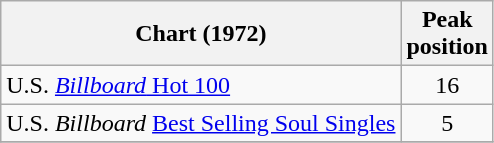<table class="wikitable sortable">
<tr>
<th>Chart (1972)</th>
<th>Peak<br>position</th>
</tr>
<tr>
<td>U.S. <a href='#'><em>Billboard</em> Hot 100</a></td>
<td align="center">16</td>
</tr>
<tr>
<td>U.S. <em>Billboard</em> <a href='#'>Best Selling Soul Singles</a></td>
<td align="center">5</td>
</tr>
<tr>
</tr>
</table>
